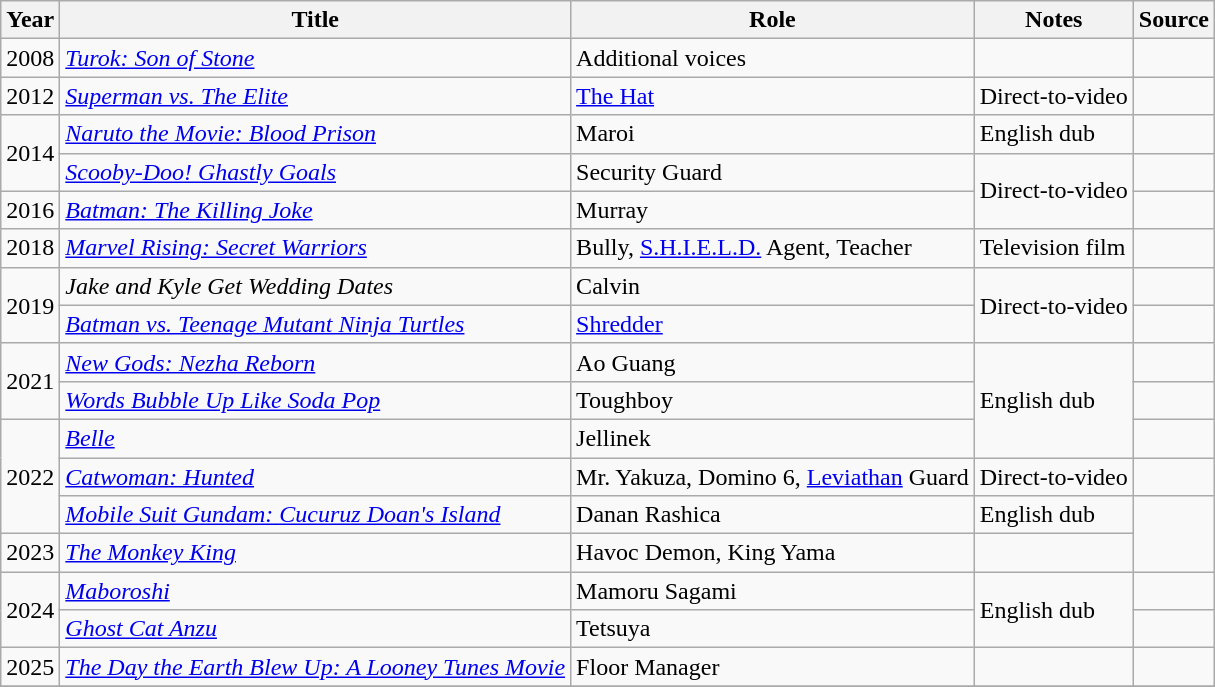<table class="wikitable sortable">
<tr>
<th>Year</th>
<th>Title</th>
<th>Role</th>
<th>Notes</th>
<th>Source</th>
</tr>
<tr>
<td>2008</td>
<td><em><a href='#'>Turok: Son of Stone</a></em></td>
<td>Additional voices</td>
<td></td>
<td></td>
</tr>
<tr>
<td>2012</td>
<td><em><a href='#'>Superman vs. The Elite</a></em></td>
<td><a href='#'>The Hat</a></td>
<td>Direct-to-video</td>
<td></td>
</tr>
<tr>
<td rowspan="2">2014</td>
<td><em><a href='#'>Naruto the Movie: Blood Prison</a></em></td>
<td>Maroi</td>
<td>English dub</td>
<td></td>
</tr>
<tr>
<td><em><a href='#'>Scooby-Doo! Ghastly Goals</a></em></td>
<td>Security Guard</td>
<td rowspan="2">Direct-to-video</td>
<td></td>
</tr>
<tr>
<td>2016</td>
<td><em><a href='#'>Batman: The Killing Joke</a></em></td>
<td>Murray</td>
<td></td>
</tr>
<tr>
<td>2018</td>
<td><em><a href='#'>Marvel Rising: Secret Warriors</a></em></td>
<td>Bully, <a href='#'>S.H.I.E.L.D.</a> Agent, Teacher</td>
<td>Television film</td>
<td></td>
</tr>
<tr>
<td rowspan="2">2019</td>
<td><em>Jake and Kyle Get Wedding Dates</em></td>
<td>Calvin</td>
<td rowspan="2">Direct-to-video</td>
<td></td>
</tr>
<tr>
<td><em><a href='#'>Batman vs. Teenage Mutant Ninja Turtles</a></em></td>
<td><a href='#'>Shredder</a></td>
<td></td>
</tr>
<tr>
<td rowspan="2">2021</td>
<td><em><a href='#'>New Gods: Nezha Reborn</a></em></td>
<td>Ao Guang</td>
<td rowspan="3">English dub</td>
<td></td>
</tr>
<tr>
<td><em><a href='#'>Words Bubble Up Like Soda Pop</a></em></td>
<td>Toughboy</td>
<td></td>
</tr>
<tr>
<td rowspan="3">2022</td>
<td><em><a href='#'>Belle</a></em></td>
<td>Jellinek</td>
<td></td>
</tr>
<tr>
<td><em><a href='#'>Catwoman: Hunted</a></em></td>
<td>Mr. Yakuza, Domino 6, <a href='#'>Leviathan</a> Guard</td>
<td>Direct-to-video</td>
<td></td>
</tr>
<tr>
<td><em><a href='#'>Mobile Suit Gundam: Cucuruz Doan's Island</a></em></td>
<td>Danan Rashica</td>
<td>English dub</td>
<td rowspan="2"></td>
</tr>
<tr>
<td>2023</td>
<td data-sort-value="Monkey King, The"><em><a href='#'>The Monkey King</a></em></td>
<td>Havoc Demon, King Yama</td>
<td></td>
</tr>
<tr>
<td rowspan="2">2024</td>
<td><em><a href='#'>Maboroshi</a></em></td>
<td>Mamoru Sagami</td>
<td rowspan="2">English dub</td>
<td></td>
</tr>
<tr>
<td><a href='#'><em>Ghost Cat Anzu</em></a></td>
<td>Tetsuya</td>
<td></td>
</tr>
<tr>
<td>2025</td>
<td data-sort-value="Day the Earth Blew Up: A Looney Tunes Movie, The"><em><a href='#'>The Day the Earth Blew Up: A Looney Tunes Movie</a></em></td>
<td>Floor Manager</td>
<td></td>
<td></td>
</tr>
<tr>
</tr>
</table>
